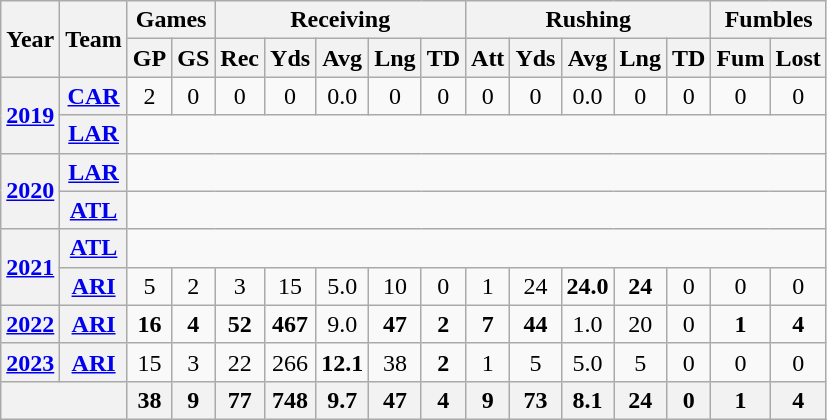<table class=wikitable style="text-align:center;">
<tr>
<th rowspan="2">Year</th>
<th rowspan="2">Team</th>
<th colspan="2">Games</th>
<th colspan="5">Receiving</th>
<th colspan="5">Rushing</th>
<th colspan="2">Fumbles</th>
</tr>
<tr>
<th>GP</th>
<th>GS</th>
<th>Rec</th>
<th>Yds</th>
<th>Avg</th>
<th>Lng</th>
<th>TD</th>
<th>Att</th>
<th>Yds</th>
<th>Avg</th>
<th>Lng</th>
<th>TD</th>
<th>Fum</th>
<th>Lost</th>
</tr>
<tr>
<th rowspan="2"><a href='#'>2019</a></th>
<th><a href='#'>CAR</a></th>
<td>2</td>
<td>0</td>
<td>0</td>
<td>0</td>
<td>0.0</td>
<td>0</td>
<td>0</td>
<td>0</td>
<td>0</td>
<td>0.0</td>
<td>0</td>
<td>0</td>
<td>0</td>
<td>0</td>
</tr>
<tr>
<th><a href='#'>LAR</a></th>
<td colspan="14"></td>
</tr>
<tr>
<th rowspan="2"><a href='#'>2020</a></th>
<th><a href='#'>LAR</a></th>
<td colspan="14"></td>
</tr>
<tr>
<th><a href='#'>ATL</a></th>
<td colspan="14"></td>
</tr>
<tr>
<th rowspan="2"><a href='#'>2021</a></th>
<th><a href='#'>ATL</a></th>
<td colspan="14"></td>
</tr>
<tr>
<th><a href='#'>ARI</a></th>
<td>5</td>
<td>2</td>
<td>3</td>
<td>15</td>
<td>5.0</td>
<td>10</td>
<td>0</td>
<td>1</td>
<td>24</td>
<td><strong>24.0</strong></td>
<td><strong>24</strong></td>
<td>0</td>
<td>0</td>
<td>0</td>
</tr>
<tr>
<th><a href='#'>2022</a></th>
<th><a href='#'>ARI</a></th>
<td><strong>16</strong></td>
<td><strong>4</strong></td>
<td><strong>52</strong></td>
<td><strong>467</strong></td>
<td>9.0</td>
<td><strong>47</strong></td>
<td><strong>2</strong></td>
<td><strong>7</strong></td>
<td><strong>44</strong></td>
<td>1.0</td>
<td>20</td>
<td>0</td>
<td><strong>1</strong></td>
<td><strong>4</strong></td>
</tr>
<tr>
<th><a href='#'>2023</a></th>
<th><a href='#'>ARI</a></th>
<td>15</td>
<td>3</td>
<td>22</td>
<td>266</td>
<td><strong>12.1</strong></td>
<td>38</td>
<td><strong>2</strong></td>
<td>1</td>
<td>5</td>
<td>5.0</td>
<td>5</td>
<td>0</td>
<td>0</td>
<td>0</td>
</tr>
<tr>
<th colspan="2"></th>
<th>38</th>
<th>9</th>
<th>77</th>
<th>748</th>
<th>9.7</th>
<th>47</th>
<th>4</th>
<th>9</th>
<th>73</th>
<th>8.1</th>
<th>24</th>
<th>0</th>
<th>1</th>
<th>4</th>
</tr>
</table>
